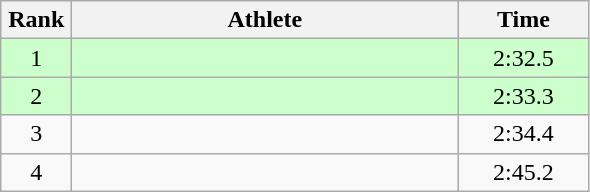<table class=wikitable style="text-align:center">
<tr>
<th width=40>Rank</th>
<th width=250>Athlete</th>
<th width=80>Time</th>
</tr>
<tr bgcolor="ccffcc">
<td>1</td>
<td align=left></td>
<td>2:32.5</td>
</tr>
<tr bgcolor="ccffcc">
<td>2</td>
<td align=left></td>
<td>2:33.3</td>
</tr>
<tr>
<td>3</td>
<td align=left></td>
<td>2:34.4</td>
</tr>
<tr>
<td>4</td>
<td align=left></td>
<td>2:45.2</td>
</tr>
</table>
